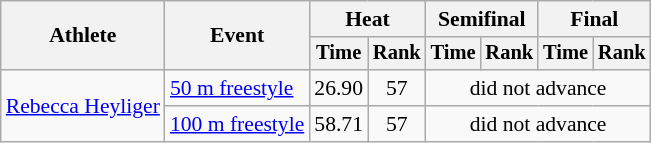<table class=wikitable style="font-size:90%">
<tr>
<th rowspan="2">Athlete</th>
<th rowspan="2">Event</th>
<th colspan="2">Heat</th>
<th colspan="2">Semifinal</th>
<th colspan="2">Final</th>
</tr>
<tr style="font-size:95%">
<th>Time</th>
<th>Rank</th>
<th>Time</th>
<th>Rank</th>
<th>Time</th>
<th>Rank</th>
</tr>
<tr align=center>
<td align=left rowspan=2><a href='#'>Rebecca Heyliger</a></td>
<td align=left><a href='#'>50 m freestyle</a></td>
<td>26.90</td>
<td>57</td>
<td colspan=4>did not advance</td>
</tr>
<tr align=center>
<td align=left><a href='#'>100 m freestyle</a></td>
<td>58.71</td>
<td>57</td>
<td colspan=4>did not advance</td>
</tr>
</table>
